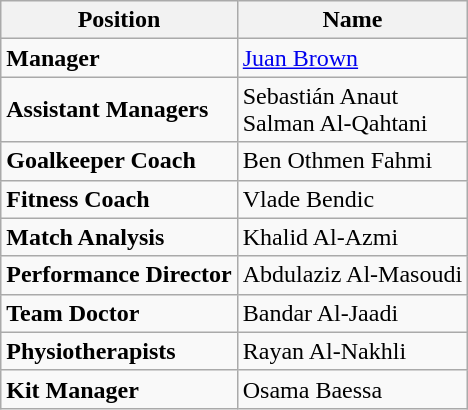<table class="wikitable">
<tr>
<th>Position</th>
<th>Name</th>
</tr>
<tr>
<td><strong>Manager</strong></td>
<td> <a href='#'>Juan Brown</a></td>
</tr>
<tr>
<td><strong>Assistant Managers</strong></td>
<td> Sebastián Anaut <br>  Salman Al-Qahtani</td>
</tr>
<tr>
<td><strong>Goalkeeper Coach</strong></td>
<td> Ben Othmen Fahmi</td>
</tr>
<tr>
<td><strong>Fitness Coach</strong></td>
<td> Vlade Bendic</td>
</tr>
<tr>
<td><strong>Match Analysis</strong></td>
<td> Khalid Al-Azmi</td>
</tr>
<tr>
<td><strong>Performance Director</strong></td>
<td> Abdulaziz Al-Masoudi</td>
</tr>
<tr>
<td><strong>Team Doctor</strong></td>
<td> Bandar Al-Jaadi</td>
</tr>
<tr>
<td><strong>Physiotherapists</strong></td>
<td> Rayan Al-Nakhli</td>
</tr>
<tr>
<td><strong>Kit Manager</strong></td>
<td> Osama Baessa</td>
</tr>
</table>
